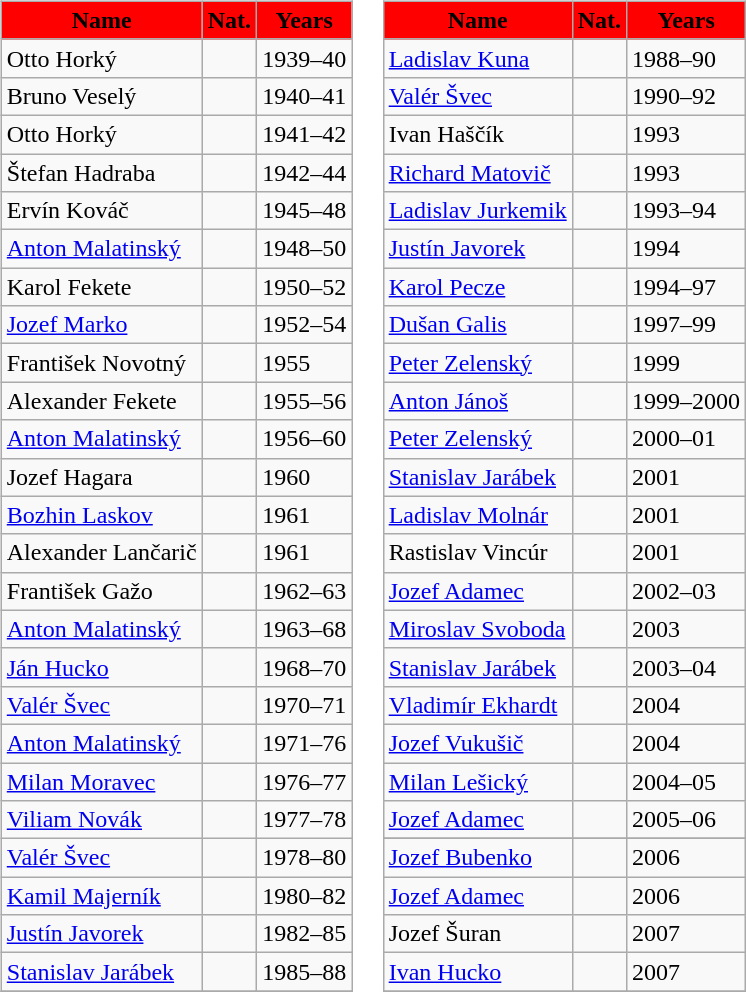<table>
<tr>
<td valign="top"><br><table class="wikitable">
<tr>
<th style="color:black; background:red;">Name</th>
<th style="color:black; background:red;">Nat.</th>
<th style="color:black; background:red;">Years</th>
</tr>
<tr>
<td>Otto Horký</td>
<td></td>
<td>1939–40</td>
</tr>
<tr>
<td>Bruno Veselý</td>
<td></td>
<td>1940–41</td>
</tr>
<tr>
<td>Otto Horký</td>
<td></td>
<td>1941–42</td>
</tr>
<tr>
<td>Štefan Hadraba</td>
<td></td>
<td>1942–44</td>
</tr>
<tr>
<td>Ervín Kováč</td>
<td></td>
<td>1945–48</td>
</tr>
<tr>
<td><a href='#'>Anton Malatinský</a></td>
<td></td>
<td>1948–50</td>
</tr>
<tr>
<td>Karol Fekete</td>
<td></td>
<td>1950–52</td>
</tr>
<tr>
<td><a href='#'>Jozef Marko</a></td>
<td></td>
<td>1952–54</td>
</tr>
<tr>
<td>František Novotný</td>
<td></td>
<td>1955</td>
</tr>
<tr>
<td>Alexander Fekete</td>
<td></td>
<td>1955–56</td>
</tr>
<tr>
<td><a href='#'>Anton Malatinský</a></td>
<td></td>
<td>1956–60</td>
</tr>
<tr>
<td>Jozef Hagara</td>
<td></td>
<td>1960</td>
</tr>
<tr>
<td><a href='#'>Bozhin Laskov</a></td>
<td></td>
<td>1961</td>
</tr>
<tr>
<td>Alexander Lančarič</td>
<td></td>
<td>1961</td>
</tr>
<tr>
<td>František Gažo</td>
<td></td>
<td>1962–63</td>
</tr>
<tr>
<td><a href='#'>Anton Malatinský</a></td>
<td></td>
<td>1963–68</td>
</tr>
<tr>
<td><a href='#'>Ján Hucko</a></td>
<td></td>
<td>1968–70</td>
</tr>
<tr>
<td><a href='#'>Valér Švec</a></td>
<td></td>
<td>1970–71</td>
</tr>
<tr>
<td><a href='#'>Anton Malatinský</a></td>
<td></td>
<td>1971–76</td>
</tr>
<tr>
<td><a href='#'>Milan Moravec</a></td>
<td></td>
<td>1976–77</td>
</tr>
<tr>
<td><a href='#'>Viliam Novák</a></td>
<td></td>
<td>1977–78</td>
</tr>
<tr>
<td><a href='#'>Valér Švec</a></td>
<td></td>
<td>1978–80</td>
</tr>
<tr>
<td><a href='#'>Kamil Majerník</a></td>
<td></td>
<td>1980–82</td>
</tr>
<tr>
<td><a href='#'>Justín Javorek</a></td>
<td></td>
<td>1982–85</td>
</tr>
<tr>
<td><a href='#'>Stanislav Jarábek</a></td>
<td></td>
<td>1985–88</td>
</tr>
<tr>
</tr>
</table>
</td>
<td valign="top"><br><table class="wikitable">
<tr>
<th style="color:black; background:red;">Name</th>
<th style="color:black; background:red;">Nat.</th>
<th style="color:black; background:red;">Years</th>
</tr>
<tr>
<td><a href='#'>Ladislav Kuna</a></td>
<td></td>
<td>1988–90</td>
</tr>
<tr>
<td><a href='#'>Valér Švec</a></td>
<td></td>
<td>1990–92</td>
</tr>
<tr>
<td>Ivan Haščík</td>
<td></td>
<td>1993</td>
</tr>
<tr>
<td><a href='#'>Richard Matovič</a></td>
<td></td>
<td>1993</td>
</tr>
<tr>
<td><a href='#'>Ladislav Jurkemik</a></td>
<td></td>
<td>1993–94</td>
</tr>
<tr>
<td><a href='#'>Justín Javorek</a></td>
<td></td>
<td>1994</td>
</tr>
<tr>
<td><a href='#'>Karol Pecze</a></td>
<td></td>
<td>1994–97</td>
</tr>
<tr>
<td><a href='#'>Dušan Galis</a></td>
<td></td>
<td>1997–99</td>
</tr>
<tr>
<td><a href='#'>Peter Zelenský</a></td>
<td></td>
<td>1999</td>
</tr>
<tr>
<td><a href='#'>Anton Jánoš</a></td>
<td></td>
<td>1999–2000</td>
</tr>
<tr>
<td><a href='#'>Peter Zelenský</a></td>
<td></td>
<td>2000–01</td>
</tr>
<tr>
<td><a href='#'>Stanislav Jarábek</a></td>
<td></td>
<td>2001</td>
</tr>
<tr>
<td><a href='#'>Ladislav Molnár</a></td>
<td></td>
<td>2001</td>
</tr>
<tr>
<td>Rastislav Vincúr</td>
<td></td>
<td>2001</td>
</tr>
<tr>
<td><a href='#'>Jozef Adamec</a></td>
<td></td>
<td>2002–03</td>
</tr>
<tr>
<td><a href='#'>Miroslav Svoboda</a></td>
<td></td>
<td>2003</td>
</tr>
<tr>
<td><a href='#'>Stanislav Jarábek</a></td>
<td></td>
<td>2003–04</td>
</tr>
<tr>
<td><a href='#'>Vladimír Ekhardt</a></td>
<td></td>
<td>2004</td>
</tr>
<tr>
<td><a href='#'>Jozef Vukušič</a></td>
<td></td>
<td>2004</td>
</tr>
<tr>
<td><a href='#'>Milan Lešický</a></td>
<td></td>
<td>2004–05</td>
</tr>
<tr>
<td><a href='#'>Jozef Adamec</a></td>
<td></td>
<td>2005–06</td>
</tr>
<tr>
</tr>
<tr>
<td><a href='#'>Jozef Bubenko</a></td>
<td></td>
<td>2006</td>
</tr>
<tr>
<td><a href='#'>Jozef Adamec</a></td>
<td></td>
<td>2006</td>
</tr>
<tr>
<td>Jozef Šuran</td>
<td></td>
<td>2007</td>
</tr>
<tr>
<td><a href='#'>Ivan Hucko</a></td>
<td></td>
<td>2007</td>
</tr>
<tr>
</tr>
</table>
</td>
</tr>
</table>
